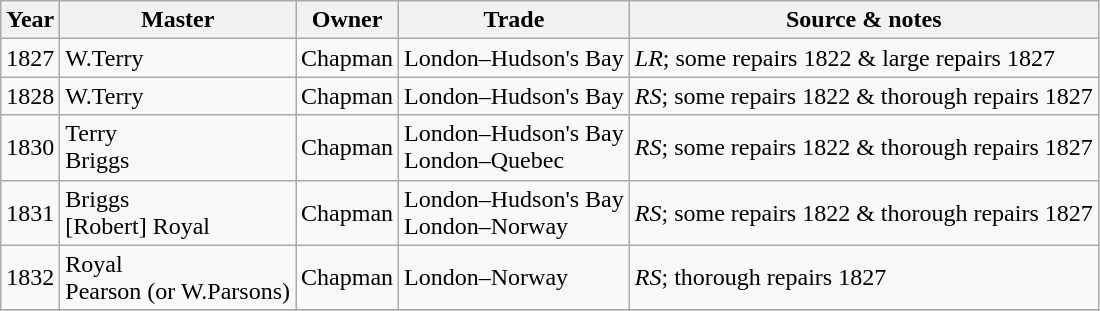<table class=" wikitable">
<tr>
<th>Year</th>
<th>Master</th>
<th>Owner</th>
<th>Trade</th>
<th>Source & notes</th>
</tr>
<tr>
<td>1827</td>
<td>W.Terry</td>
<td>Chapman</td>
<td>London–Hudson's Bay</td>
<td><em>LR</em>; some repairs 1822 & large repairs 1827</td>
</tr>
<tr>
<td>1828</td>
<td>W.Terry</td>
<td>Chapman</td>
<td>London–Hudson's Bay</td>
<td><em>RS</em>; some repairs 1822 & thorough repairs 1827</td>
</tr>
<tr>
<td>1830</td>
<td>Terry<br>Briggs</td>
<td>Chapman</td>
<td>London–Hudson's Bay<br>London–Quebec</td>
<td><em>RS</em>; some repairs 1822 & thorough repairs 1827</td>
</tr>
<tr>
<td>1831</td>
<td>Briggs<br>[Robert] Royal</td>
<td>Chapman</td>
<td>London–Hudson's Bay<br>London–Norway</td>
<td><em>RS</em>; some repairs 1822 & thorough repairs 1827</td>
</tr>
<tr>
<td>1832</td>
<td>Royal<br>Pearson (or W.Parsons)</td>
<td>Chapman</td>
<td>London–Norway</td>
<td><em>RS</em>; thorough repairs 1827</td>
</tr>
<tr>
</tr>
</table>
